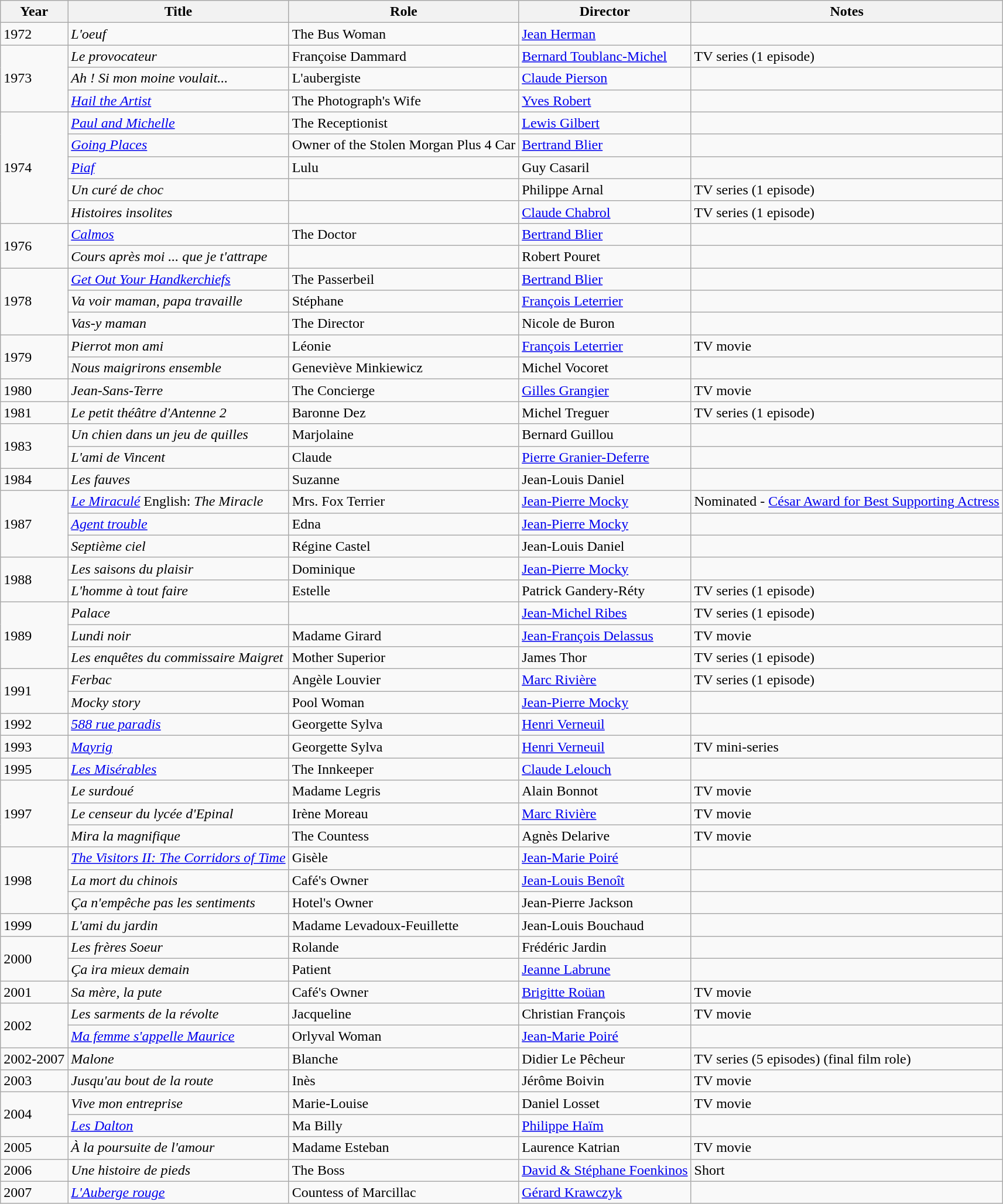<table class="wikitable">
<tr>
<th>Year</th>
<th>Title</th>
<th>Role</th>
<th>Director</th>
<th>Notes</th>
</tr>
<tr>
<td rowspan=1>1972</td>
<td><em>L'oeuf</em></td>
<td>The Bus Woman</td>
<td><a href='#'>Jean Herman</a></td>
<td></td>
</tr>
<tr>
<td rowspan=3>1973</td>
<td><em>Le provocateur</em></td>
<td>Françoise Dammard</td>
<td><a href='#'>Bernard Toublanc-Michel</a></td>
<td>TV series (1 episode)</td>
</tr>
<tr>
<td><em>Ah ! Si mon moine voulait...</em></td>
<td>L'aubergiste</td>
<td><a href='#'>Claude Pierson</a></td>
<td></td>
</tr>
<tr>
<td><em><a href='#'>Hail the Artist</a></em></td>
<td>The Photograph's Wife</td>
<td><a href='#'>Yves Robert</a></td>
<td></td>
</tr>
<tr>
<td rowspan=5>1974</td>
<td><em><a href='#'>Paul and Michelle</a></em></td>
<td>The Receptionist</td>
<td><a href='#'>Lewis Gilbert</a></td>
<td></td>
</tr>
<tr>
<td><em><a href='#'>Going Places</a></em></td>
<td>Owner of the Stolen Morgan Plus 4 Car</td>
<td><a href='#'>Bertrand Blier</a></td>
<td></td>
</tr>
<tr>
<td><em><a href='#'>Piaf</a></em></td>
<td>Lulu</td>
<td>Guy Casaril</td>
<td></td>
</tr>
<tr>
<td><em>Un curé de choc</em></td>
<td></td>
<td>Philippe Arnal</td>
<td>TV series (1 episode)</td>
</tr>
<tr>
<td><em>Histoires insolites</em></td>
<td></td>
<td><a href='#'>Claude Chabrol</a></td>
<td>TV series (1 episode)</td>
</tr>
<tr>
<td rowspan=2>1976</td>
<td><em><a href='#'>Calmos</a></em></td>
<td>The Doctor</td>
<td><a href='#'>Bertrand Blier</a></td>
<td></td>
</tr>
<tr>
<td><em>Cours après moi ... que je t'attrape</em></td>
<td></td>
<td>Robert Pouret</td>
<td></td>
</tr>
<tr>
<td rowspan=3>1978</td>
<td><em><a href='#'>Get Out Your Handkerchiefs</a></em></td>
<td>The Passerbeil</td>
<td><a href='#'>Bertrand Blier</a></td>
<td></td>
</tr>
<tr>
<td><em>Va voir maman, papa travaille</em></td>
<td>Stéphane</td>
<td><a href='#'>François Leterrier</a></td>
<td></td>
</tr>
<tr>
<td><em>Vas-y maman</em></td>
<td>The Director</td>
<td>Nicole de Buron</td>
<td></td>
</tr>
<tr>
<td rowspan=2>1979</td>
<td><em>Pierrot mon ami</em></td>
<td>Léonie</td>
<td><a href='#'>François Leterrier</a></td>
<td>TV movie</td>
</tr>
<tr>
<td><em>Nous maigrirons ensemble</em></td>
<td>Geneviève Minkiewicz</td>
<td>Michel Vocoret</td>
<td></td>
</tr>
<tr>
<td rowspan=1>1980</td>
<td><em>Jean-Sans-Terre</em></td>
<td>The Concierge</td>
<td><a href='#'>Gilles Grangier</a></td>
<td>TV movie</td>
</tr>
<tr>
<td rowspan=1>1981</td>
<td><em>Le petit théâtre d'Antenne 2</em></td>
<td>Baronne Dez</td>
<td>Michel Treguer</td>
<td>TV series (1 episode)</td>
</tr>
<tr>
<td rowspan=2>1983</td>
<td><em>Un chien dans un jeu de quilles</em></td>
<td>Marjolaine</td>
<td>Bernard Guillou</td>
<td></td>
</tr>
<tr>
<td><em>L'ami de Vincent</em></td>
<td>Claude</td>
<td><a href='#'>Pierre Granier-Deferre</a></td>
<td></td>
</tr>
<tr>
<td rowspan=1>1984</td>
<td><em>Les fauves</em></td>
<td>Suzanne</td>
<td>Jean-Louis Daniel</td>
<td></td>
</tr>
<tr>
<td rowspan=3>1987</td>
<td><em><a href='#'>Le Miraculé</a></em> English: <em>The Miracle</em></td>
<td>Mrs. Fox Terrier</td>
<td><a href='#'>Jean-Pierre Mocky</a></td>
<td>Nominated - <a href='#'>César Award for Best Supporting Actress</a></td>
</tr>
<tr>
<td><em><a href='#'>Agent trouble</a></em></td>
<td>Edna</td>
<td><a href='#'>Jean-Pierre Mocky</a></td>
<td></td>
</tr>
<tr>
<td><em>Septième ciel</em></td>
<td>Régine Castel</td>
<td>Jean-Louis Daniel</td>
<td></td>
</tr>
<tr>
<td rowspan=2>1988</td>
<td><em>Les saisons du plaisir</em></td>
<td>Dominique</td>
<td><a href='#'>Jean-Pierre Mocky</a></td>
<td></td>
</tr>
<tr>
<td><em>L'homme à tout faire</em></td>
<td>Estelle</td>
<td>Patrick Gandery-Réty</td>
<td>TV series (1 episode)</td>
</tr>
<tr>
<td rowspan=3>1989</td>
<td><em>Palace</em></td>
<td></td>
<td><a href='#'>Jean-Michel Ribes</a></td>
<td>TV series (1 episode)</td>
</tr>
<tr>
<td><em>Lundi noir</em></td>
<td>Madame Girard</td>
<td><a href='#'>Jean-François Delassus</a></td>
<td>TV movie</td>
</tr>
<tr>
<td><em>Les enquêtes du commissaire Maigret</em></td>
<td>Mother Superior</td>
<td>James Thor</td>
<td>TV series (1 episode)</td>
</tr>
<tr>
<td rowspan=2>1991</td>
<td><em>Ferbac</em></td>
<td>Angèle Louvier</td>
<td><a href='#'>Marc Rivière</a></td>
<td>TV series (1 episode)</td>
</tr>
<tr>
<td><em>Mocky story</em></td>
<td>Pool Woman</td>
<td><a href='#'>Jean-Pierre Mocky</a></td>
<td></td>
</tr>
<tr>
<td rowspan=1>1992</td>
<td><em><a href='#'>588 rue paradis</a></em></td>
<td>Georgette Sylva</td>
<td><a href='#'>Henri Verneuil</a></td>
<td></td>
</tr>
<tr>
<td rowspan=1>1993</td>
<td><em><a href='#'>Mayrig</a></em></td>
<td>Georgette Sylva</td>
<td><a href='#'>Henri Verneuil</a></td>
<td>TV mini-series</td>
</tr>
<tr>
<td rowspan=1>1995</td>
<td><em><a href='#'>Les Misérables</a></em></td>
<td>The Innkeeper</td>
<td><a href='#'>Claude Lelouch</a></td>
<td></td>
</tr>
<tr>
<td rowspan=3>1997</td>
<td><em>Le surdoué</em></td>
<td>Madame Legris</td>
<td>Alain Bonnot</td>
<td>TV movie</td>
</tr>
<tr>
<td><em>Le censeur du lycée d'Epinal</em></td>
<td>Irène Moreau</td>
<td><a href='#'>Marc Rivière</a></td>
<td>TV movie</td>
</tr>
<tr>
<td><em>Mira la magnifique</em></td>
<td>The Countess</td>
<td>Agnès Delarive</td>
<td>TV movie</td>
</tr>
<tr>
<td rowspan=3>1998</td>
<td><em><a href='#'>The Visitors II: The Corridors of Time</a></em></td>
<td>Gisèle</td>
<td><a href='#'>Jean-Marie Poiré</a></td>
<td></td>
</tr>
<tr>
<td><em>La mort du chinois</em></td>
<td>Café's Owner</td>
<td><a href='#'>Jean-Louis Benoît</a></td>
<td></td>
</tr>
<tr>
<td><em>Ça n'empêche pas les sentiments</em></td>
<td>Hotel's Owner</td>
<td>Jean-Pierre Jackson</td>
<td></td>
</tr>
<tr>
<td rowspan=1>1999</td>
<td><em>L'ami du jardin</em></td>
<td>Madame Levadoux-Feuillette</td>
<td>Jean-Louis Bouchaud</td>
<td></td>
</tr>
<tr>
<td rowspan=2>2000</td>
<td><em>Les frères Soeur</em></td>
<td>Rolande</td>
<td>Frédéric Jardin</td>
<td></td>
</tr>
<tr>
<td><em>Ça ira mieux demain</em></td>
<td>Patient</td>
<td><a href='#'>Jeanne Labrune</a></td>
<td></td>
</tr>
<tr>
<td rowspan=1>2001</td>
<td><em>Sa mère, la pute</em></td>
<td>Café's Owner</td>
<td><a href='#'>Brigitte Roüan</a></td>
<td>TV movie</td>
</tr>
<tr>
<td rowspan=2>2002</td>
<td><em>Les sarments de la révolte</em></td>
<td>Jacqueline</td>
<td>Christian François</td>
<td>TV movie</td>
</tr>
<tr>
<td><em><a href='#'>Ma femme s'appelle Maurice</a></em></td>
<td>Orlyval Woman</td>
<td><a href='#'>Jean-Marie Poiré</a></td>
<td></td>
</tr>
<tr>
<td rowspan=1>2002-2007</td>
<td><em>Malone</em></td>
<td>Blanche</td>
<td>Didier Le Pêcheur</td>
<td>TV series (5 episodes) (final film role)</td>
</tr>
<tr>
<td rowspan=1>2003</td>
<td><em>Jusqu'au bout de la route</em></td>
<td>Inès</td>
<td>Jérôme Boivin</td>
<td>TV movie</td>
</tr>
<tr>
<td rowspan=2>2004</td>
<td><em>Vive mon entreprise</em></td>
<td>Marie-Louise</td>
<td>Daniel Losset</td>
<td>TV movie</td>
</tr>
<tr>
<td><em><a href='#'>Les Dalton</a></em></td>
<td>Ma Billy</td>
<td><a href='#'>Philippe Haïm</a></td>
<td></td>
</tr>
<tr>
<td rowspan=1>2005</td>
<td><em>À la poursuite de l'amour</em></td>
<td>Madame Esteban</td>
<td>Laurence Katrian</td>
<td>TV movie</td>
</tr>
<tr>
<td rowspan=1>2006</td>
<td><em>Une histoire de pieds</em></td>
<td>The Boss</td>
<td><a href='#'>David & Stéphane Foenkinos</a></td>
<td>Short</td>
</tr>
<tr>
<td rowspan=1>2007</td>
<td><em><a href='#'>L'Auberge rouge</a></em></td>
<td>Countess of Marcillac</td>
<td><a href='#'>Gérard Krawczyk</a></td>
<td></td>
</tr>
</table>
